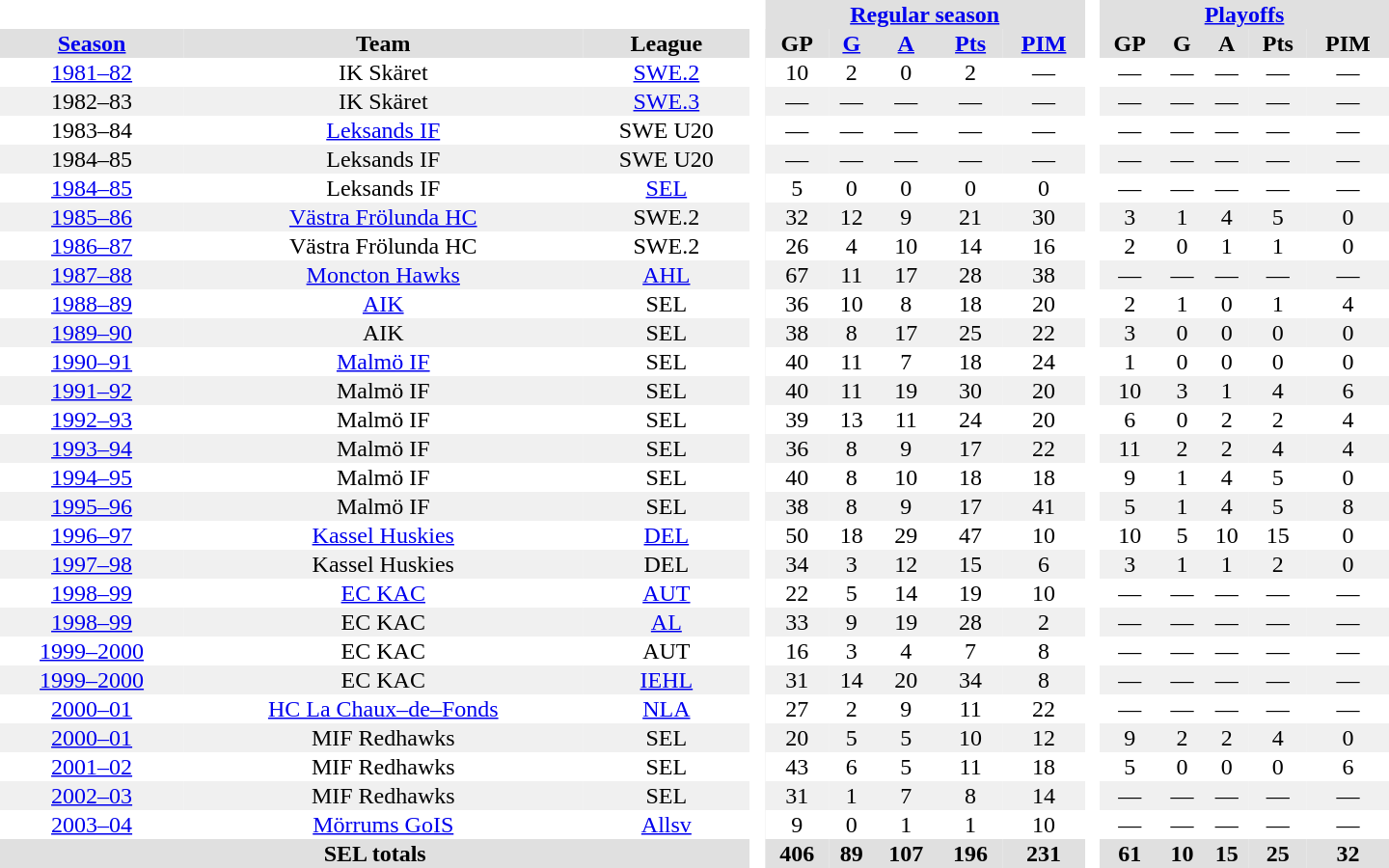<table border="0" cellpadding="1" cellspacing="0" style="text-align:center; width:60em">
<tr bgcolor="#e0e0e0">
<th colspan="3" bgcolor="#ffffff"> </th>
<th rowspan="99" bgcolor="#ffffff"> </th>
<th colspan="5"><a href='#'>Regular season</a></th>
<th rowspan="99" bgcolor="#ffffff"> </th>
<th colspan="5"><a href='#'>Playoffs</a></th>
</tr>
<tr bgcolor="#e0e0e0">
<th><a href='#'>Season</a></th>
<th>Team</th>
<th>League</th>
<th>GP</th>
<th><a href='#'>G</a></th>
<th><a href='#'>A</a></th>
<th><a href='#'>Pts</a></th>
<th><a href='#'>PIM</a></th>
<th>GP</th>
<th>G</th>
<th>A</th>
<th>Pts</th>
<th>PIM</th>
</tr>
<tr>
<td><a href='#'>1981–82</a></td>
<td>IK Skäret</td>
<td><a href='#'>SWE.2</a></td>
<td>10</td>
<td>2</td>
<td>0</td>
<td>2</td>
<td>—</td>
<td>—</td>
<td>—</td>
<td>—</td>
<td>—</td>
<td>—</td>
</tr>
<tr bgcolor="#f0f0f0">
<td>1982–83</td>
<td>IK Skäret</td>
<td><a href='#'>SWE.3</a></td>
<td>—</td>
<td>—</td>
<td>—</td>
<td>—</td>
<td>—</td>
<td>—</td>
<td>—</td>
<td>—</td>
<td>—</td>
<td>—</td>
</tr>
<tr>
<td>1983–84</td>
<td><a href='#'>Leksands IF</a></td>
<td>SWE U20</td>
<td>—</td>
<td>—</td>
<td>—</td>
<td>—</td>
<td>—</td>
<td>—</td>
<td>—</td>
<td>—</td>
<td>—</td>
<td>—</td>
</tr>
<tr bgcolor="#f0f0f0">
<td>1984–85</td>
<td>Leksands IF</td>
<td>SWE U20</td>
<td>—</td>
<td>—</td>
<td>—</td>
<td>—</td>
<td>—</td>
<td>—</td>
<td>—</td>
<td>—</td>
<td>—</td>
<td>—</td>
</tr>
<tr>
<td><a href='#'>1984–85</a></td>
<td>Leksands IF</td>
<td><a href='#'>SEL</a></td>
<td>5</td>
<td>0</td>
<td>0</td>
<td>0</td>
<td>0</td>
<td>—</td>
<td>—</td>
<td>—</td>
<td>—</td>
<td>—</td>
</tr>
<tr bgcolor="#f0f0f0">
<td><a href='#'>1985–86</a></td>
<td><a href='#'>Västra Frölunda HC</a></td>
<td>SWE.2</td>
<td>32</td>
<td>12</td>
<td>9</td>
<td>21</td>
<td>30</td>
<td>3</td>
<td>1</td>
<td>4</td>
<td>5</td>
<td>0</td>
</tr>
<tr>
<td><a href='#'>1986–87</a></td>
<td>Västra Frölunda HC</td>
<td>SWE.2</td>
<td>26</td>
<td>4</td>
<td>10</td>
<td>14</td>
<td>16</td>
<td>2</td>
<td>0</td>
<td>1</td>
<td>1</td>
<td>0</td>
</tr>
<tr bgcolor="#f0f0f0">
<td><a href='#'>1987–88</a></td>
<td><a href='#'>Moncton Hawks</a></td>
<td><a href='#'>AHL</a></td>
<td>67</td>
<td>11</td>
<td>17</td>
<td>28</td>
<td>38</td>
<td>—</td>
<td>—</td>
<td>—</td>
<td>—</td>
<td>—</td>
</tr>
<tr>
<td><a href='#'>1988–89</a></td>
<td><a href='#'>AIK</a></td>
<td>SEL</td>
<td>36</td>
<td>10</td>
<td>8</td>
<td>18</td>
<td>20</td>
<td>2</td>
<td>1</td>
<td>0</td>
<td>1</td>
<td>4</td>
</tr>
<tr bgcolor="#f0f0f0">
<td><a href='#'>1989–90</a></td>
<td>AIK</td>
<td>SEL</td>
<td>38</td>
<td>8</td>
<td>17</td>
<td>25</td>
<td>22</td>
<td>3</td>
<td>0</td>
<td>0</td>
<td>0</td>
<td>0</td>
</tr>
<tr>
<td><a href='#'>1990–91</a></td>
<td><a href='#'>Malmö IF</a></td>
<td>SEL</td>
<td>40</td>
<td>11</td>
<td>7</td>
<td>18</td>
<td>24</td>
<td>1</td>
<td>0</td>
<td>0</td>
<td>0</td>
<td>0</td>
</tr>
<tr bgcolor="#f0f0f0">
<td><a href='#'>1991–92</a></td>
<td>Malmö IF</td>
<td>SEL</td>
<td>40</td>
<td>11</td>
<td>19</td>
<td>30</td>
<td>20</td>
<td>10</td>
<td>3</td>
<td>1</td>
<td>4</td>
<td>6</td>
</tr>
<tr>
<td><a href='#'>1992–93</a></td>
<td>Malmö IF</td>
<td>SEL</td>
<td>39</td>
<td>13</td>
<td>11</td>
<td>24</td>
<td>20</td>
<td>6</td>
<td>0</td>
<td>2</td>
<td>2</td>
<td>4</td>
</tr>
<tr bgcolor="#f0f0f0">
<td><a href='#'>1993–94</a></td>
<td>Malmö IF</td>
<td>SEL</td>
<td>36</td>
<td>8</td>
<td>9</td>
<td>17</td>
<td>22</td>
<td>11</td>
<td>2</td>
<td>2</td>
<td>4</td>
<td>4</td>
</tr>
<tr>
<td><a href='#'>1994–95</a></td>
<td>Malmö IF</td>
<td>SEL</td>
<td>40</td>
<td>8</td>
<td>10</td>
<td>18</td>
<td>18</td>
<td>9</td>
<td>1</td>
<td>4</td>
<td>5</td>
<td>0</td>
</tr>
<tr bgcolor="#f0f0f0">
<td><a href='#'>1995–96</a></td>
<td>Malmö IF</td>
<td>SEL</td>
<td>38</td>
<td>8</td>
<td>9</td>
<td>17</td>
<td>41</td>
<td>5</td>
<td>1</td>
<td>4</td>
<td>5</td>
<td>8</td>
</tr>
<tr>
<td><a href='#'>1996–97</a></td>
<td><a href='#'>Kassel Huskies</a></td>
<td><a href='#'>DEL</a></td>
<td>50</td>
<td>18</td>
<td>29</td>
<td>47</td>
<td>10</td>
<td>10</td>
<td>5</td>
<td>10</td>
<td>15</td>
<td>0</td>
</tr>
<tr bgcolor="#f0f0f0">
<td><a href='#'>1997–98</a></td>
<td>Kassel Huskies</td>
<td>DEL</td>
<td>34</td>
<td>3</td>
<td>12</td>
<td>15</td>
<td>6</td>
<td>3</td>
<td>1</td>
<td>1</td>
<td>2</td>
<td>0</td>
</tr>
<tr>
<td><a href='#'>1998–99</a></td>
<td><a href='#'>EC KAC</a></td>
<td><a href='#'>AUT</a></td>
<td>22</td>
<td>5</td>
<td>14</td>
<td>19</td>
<td>10</td>
<td>—</td>
<td>—</td>
<td>—</td>
<td>—</td>
<td>—</td>
</tr>
<tr bgcolor="#f0f0f0">
<td><a href='#'>1998–99</a></td>
<td>EC KAC</td>
<td><a href='#'>AL</a></td>
<td>33</td>
<td>9</td>
<td>19</td>
<td>28</td>
<td>2</td>
<td>—</td>
<td>—</td>
<td>—</td>
<td>—</td>
<td>—</td>
</tr>
<tr>
<td><a href='#'>1999–2000</a></td>
<td>EC KAC</td>
<td>AUT</td>
<td>16</td>
<td>3</td>
<td>4</td>
<td>7</td>
<td>8</td>
<td>—</td>
<td>—</td>
<td>—</td>
<td>—</td>
<td>—</td>
</tr>
<tr bgcolor="#f0f0f0">
<td><a href='#'>1999–2000</a></td>
<td>EC KAC</td>
<td><a href='#'>IEHL</a></td>
<td>31</td>
<td>14</td>
<td>20</td>
<td>34</td>
<td>8</td>
<td>—</td>
<td>—</td>
<td>—</td>
<td>—</td>
<td>—</td>
</tr>
<tr>
<td><a href='#'>2000–01</a></td>
<td><a href='#'>HC La Chaux–de–Fonds</a></td>
<td><a href='#'>NLA</a></td>
<td>27</td>
<td>2</td>
<td>9</td>
<td>11</td>
<td>22</td>
<td>—</td>
<td>—</td>
<td>—</td>
<td>—</td>
<td>—</td>
</tr>
<tr bgcolor="#f0f0f0">
<td><a href='#'>2000–01</a></td>
<td>MIF Redhawks</td>
<td>SEL</td>
<td>20</td>
<td>5</td>
<td>5</td>
<td>10</td>
<td>12</td>
<td>9</td>
<td>2</td>
<td>2</td>
<td>4</td>
<td>0</td>
</tr>
<tr>
<td><a href='#'>2001–02</a></td>
<td>MIF Redhawks</td>
<td>SEL</td>
<td>43</td>
<td>6</td>
<td>5</td>
<td>11</td>
<td>18</td>
<td>5</td>
<td>0</td>
<td>0</td>
<td>0</td>
<td>6</td>
</tr>
<tr bgcolor="#f0f0f0">
<td><a href='#'>2002–03</a></td>
<td>MIF Redhawks</td>
<td>SEL</td>
<td>31</td>
<td>1</td>
<td>7</td>
<td>8</td>
<td>14</td>
<td>—</td>
<td>—</td>
<td>—</td>
<td>—</td>
<td>—</td>
</tr>
<tr>
<td><a href='#'>2003–04</a></td>
<td><a href='#'>Mörrums GoIS</a></td>
<td><a href='#'>Allsv</a></td>
<td>9</td>
<td>0</td>
<td>1</td>
<td>1</td>
<td>10</td>
<td>—</td>
<td>—</td>
<td>—</td>
<td>—</td>
<td>—</td>
</tr>
<tr bgcolor="#e0e0e0">
<th colspan="3">SEL totals</th>
<th>406</th>
<th>89</th>
<th>107</th>
<th>196</th>
<th>231</th>
<th>61</th>
<th>10</th>
<th>15</th>
<th>25</th>
<th>32</th>
</tr>
</table>
